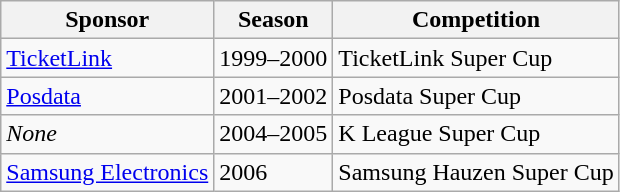<table class="wikitable">
<tr>
<th>Sponsor</th>
<th>Season</th>
<th>Competition</th>
</tr>
<tr>
<td><a href='#'>TicketLink</a></td>
<td>1999–2000</td>
<td>TicketLink Super Cup</td>
</tr>
<tr>
<td><a href='#'>Posdata</a></td>
<td>2001–2002</td>
<td>Posdata Super Cup</td>
</tr>
<tr>
<td><em>None</em></td>
<td>2004–2005</td>
<td>K League Super Cup</td>
</tr>
<tr>
<td><a href='#'>Samsung Electronics</a></td>
<td>2006</td>
<td>Samsung Hauzen Super Cup</td>
</tr>
</table>
